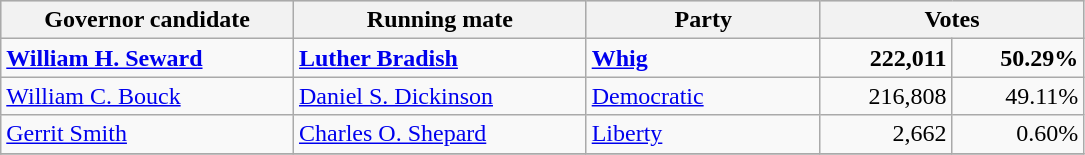<table class=wikitable>
<tr bgcolor=lightgrey>
<th width="20%">Governor candidate</th>
<th width="20%">Running mate</th>
<th width="16%">Party</th>
<th width="18%" colspan="2">Votes</th>
</tr>
<tr>
<td><strong><a href='#'>William H. Seward</a></strong></td>
<td><strong><a href='#'>Luther Bradish</a></strong></td>
<td><strong><a href='#'>Whig</a></strong></td>
<td align="right"><strong>222,011</strong></td>
<td align="right"><strong>50.29%</strong></td>
</tr>
<tr>
<td><a href='#'>William C. Bouck</a></td>
<td><a href='#'>Daniel S. Dickinson</a></td>
<td><a href='#'>Democratic</a></td>
<td align="right">216,808</td>
<td align="right">49.11%</td>
</tr>
<tr>
<td><a href='#'>Gerrit Smith</a></td>
<td><a href='#'>Charles O. Shepard</a></td>
<td><a href='#'>Liberty</a></td>
<td align="right">2,662</td>
<td align="right">0.60%</td>
</tr>
<tr>
</tr>
</table>
